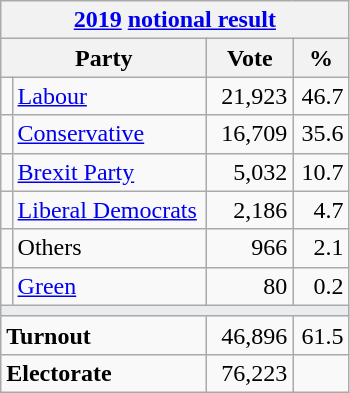<table class="wikitable">
<tr>
<th colspan="4"><a href='#'>2019</a> <a href='#'>notional result</a></th>
</tr>
<tr>
<th bgcolor="#DDDDFF" width="130px" colspan="2">Party</th>
<th bgcolor="#DDDDFF" width="50px">Vote</th>
<th bgcolor="#DDDDFF" width="30px">%</th>
</tr>
<tr>
<td></td>
<td><a href='#'>Labour</a></td>
<td align=right>21,923</td>
<td align=right>46.7</td>
</tr>
<tr>
<td></td>
<td><a href='#'>Conservative</a></td>
<td align=right>16,709</td>
<td align=right>35.6</td>
</tr>
<tr>
<td></td>
<td><a href='#'>Brexit Party</a></td>
<td align=right>5,032</td>
<td align=right>10.7</td>
</tr>
<tr>
<td></td>
<td><a href='#'>Liberal Democrats</a></td>
<td align=right>2,186</td>
<td align=right>4.7</td>
</tr>
<tr>
<td></td>
<td>Others</td>
<td align=right>966</td>
<td align=right>2.1</td>
</tr>
<tr>
<td></td>
<td><a href='#'>Green</a></td>
<td align=right>80</td>
<td align=right>0.2</td>
</tr>
<tr>
<td colspan="4" bgcolor="#EAECF0"></td>
</tr>
<tr>
<td colspan="2"><strong>Turnout</strong></td>
<td align=right>46,896</td>
<td align=right>61.5</td>
</tr>
<tr>
<td colspan="2"><strong>Electorate</strong></td>
<td align=right>76,223</td>
</tr>
</table>
